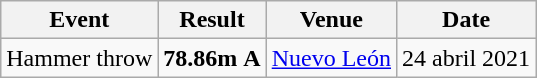<table class="wikitable">
<tr>
<th>Event</th>
<th>Result</th>
<th>Venue</th>
<th>Date</th>
</tr>
<tr>
<td>Hammer throw</td>
<td><strong>78.86m</strong> <strong>A</strong></td>
<td> <a href='#'>Nuevo León</a></td>
<td>24 abril 2021</td>
</tr>
</table>
